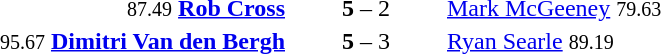<table style="text-align:center">
<tr>
<th width=223></th>
<th width=100></th>
<th width=223></th>
</tr>
<tr>
<td align=right><small>87.49</small> <strong><a href='#'>Rob Cross</a></strong> </td>
<td><strong>5</strong> – 2</td>
<td align=left> <a href='#'>Mark McGeeney</a> <small>79.63</small></td>
</tr>
<tr>
<td align=right><small>95.67</small> <strong><a href='#'>Dimitri Van den Bergh</a></strong> </td>
<td><strong>5</strong> – 3</td>
<td align=left> <a href='#'>Ryan Searle</a> <small>89.19</small></td>
</tr>
</table>
